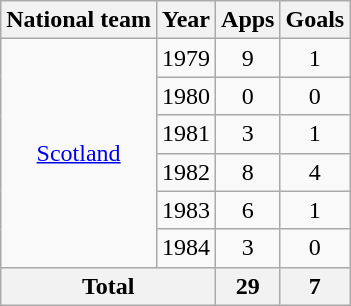<table class="wikitable" style="text-align:center">
<tr>
<th>National team</th>
<th>Year</th>
<th>Apps</th>
<th>Goals</th>
</tr>
<tr>
<td rowspan="6"><a href='#'>Scotland</a></td>
<td>1979</td>
<td>9</td>
<td>1</td>
</tr>
<tr>
<td>1980</td>
<td>0</td>
<td>0</td>
</tr>
<tr>
<td>1981</td>
<td>3</td>
<td>1</td>
</tr>
<tr>
<td>1982</td>
<td>8</td>
<td>4</td>
</tr>
<tr>
<td>1983</td>
<td>6</td>
<td>1</td>
</tr>
<tr>
<td>1984</td>
<td>3</td>
<td>0</td>
</tr>
<tr>
<th colspan="2">Total</th>
<th>29</th>
<th>7</th>
</tr>
</table>
